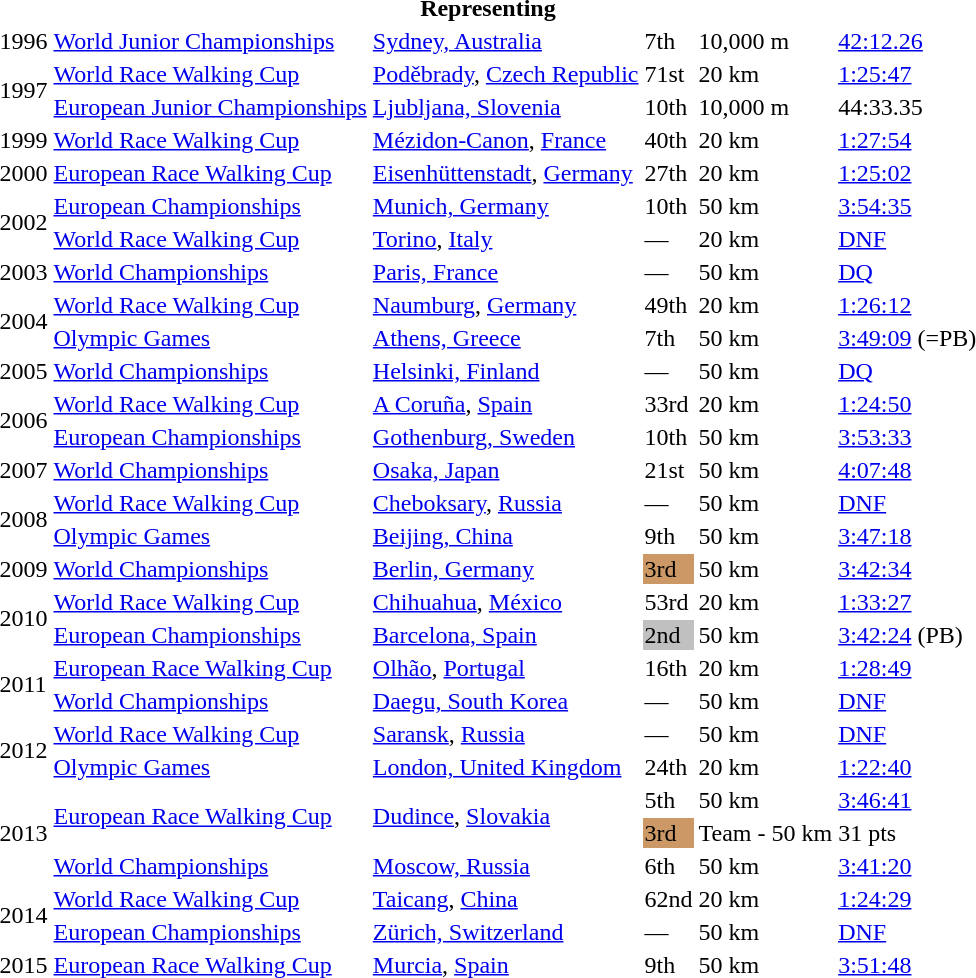<table>
<tr>
<th colspan="6">Representing </th>
</tr>
<tr>
<td>1996</td>
<td><a href='#'>World Junior Championships</a></td>
<td><a href='#'>Sydney, Australia</a></td>
<td>7th</td>
<td>10,000 m</td>
<td><a href='#'>42:12.26</a></td>
</tr>
<tr>
<td rowspan=2>1997</td>
<td><a href='#'>World Race Walking Cup</a></td>
<td><a href='#'>Poděbrady</a>, <a href='#'>Czech Republic</a></td>
<td>71st</td>
<td>20 km</td>
<td><a href='#'>1:25:47</a></td>
</tr>
<tr>
<td><a href='#'>European Junior Championships</a></td>
<td><a href='#'>Ljubljana, Slovenia</a></td>
<td>10th</td>
<td>10,000 m</td>
<td>44:33.35</td>
</tr>
<tr>
<td>1999</td>
<td><a href='#'>World Race Walking Cup</a></td>
<td><a href='#'>Mézidon-Canon</a>, <a href='#'>France</a></td>
<td>40th</td>
<td>20 km</td>
<td><a href='#'>1:27:54</a></td>
</tr>
<tr>
<td>2000</td>
<td><a href='#'>European Race Walking Cup</a></td>
<td><a href='#'>Eisenhüttenstadt</a>, <a href='#'>Germany</a></td>
<td>27th</td>
<td>20 km</td>
<td><a href='#'>1:25:02</a></td>
</tr>
<tr>
<td rowspan=2>2002</td>
<td><a href='#'>European Championships</a></td>
<td><a href='#'>Munich, Germany</a></td>
<td>10th</td>
<td>50 km</td>
<td><a href='#'>3:54:35</a></td>
</tr>
<tr>
<td><a href='#'>World Race Walking Cup</a></td>
<td><a href='#'>Torino</a>, <a href='#'>Italy</a></td>
<td>—</td>
<td>20 km</td>
<td><a href='#'>DNF</a></td>
</tr>
<tr>
<td>2003</td>
<td><a href='#'>World Championships</a></td>
<td><a href='#'>Paris, France</a></td>
<td>—</td>
<td>50 km</td>
<td><a href='#'>DQ</a></td>
</tr>
<tr>
<td rowspan=2>2004</td>
<td><a href='#'>World Race Walking Cup</a></td>
<td><a href='#'>Naumburg</a>, <a href='#'>Germany</a></td>
<td>49th</td>
<td>20 km</td>
<td><a href='#'>1:26:12</a></td>
</tr>
<tr>
<td><a href='#'>Olympic Games</a></td>
<td><a href='#'>Athens, Greece</a></td>
<td>7th</td>
<td>50 km</td>
<td><a href='#'>3:49:09</a> (=PB)</td>
</tr>
<tr>
<td>2005</td>
<td><a href='#'>World Championships</a></td>
<td><a href='#'>Helsinki, Finland</a></td>
<td>—</td>
<td>50 km</td>
<td><a href='#'>DQ</a></td>
</tr>
<tr>
<td rowspan=2>2006</td>
<td><a href='#'>World Race Walking Cup</a></td>
<td><a href='#'>A Coruña</a>, <a href='#'>Spain</a></td>
<td>33rd</td>
<td>20 km</td>
<td><a href='#'>1:24:50</a></td>
</tr>
<tr>
<td><a href='#'>European Championships</a></td>
<td><a href='#'>Gothenburg, Sweden</a></td>
<td>10th</td>
<td>50 km</td>
<td><a href='#'>3:53:33</a></td>
</tr>
<tr>
<td>2007</td>
<td><a href='#'>World Championships</a></td>
<td><a href='#'>Osaka, Japan</a></td>
<td>21st</td>
<td>50 km</td>
<td><a href='#'>4:07:48</a></td>
</tr>
<tr>
<td rowspan=2>2008</td>
<td><a href='#'>World Race Walking Cup</a></td>
<td><a href='#'>Cheboksary</a>, <a href='#'>Russia</a></td>
<td>—</td>
<td>50 km</td>
<td><a href='#'>DNF</a></td>
</tr>
<tr>
<td><a href='#'>Olympic Games</a></td>
<td><a href='#'>Beijing, China</a></td>
<td>9th</td>
<td>50 km</td>
<td><a href='#'>3:47:18</a></td>
</tr>
<tr>
<td>2009</td>
<td><a href='#'>World Championships</a></td>
<td><a href='#'>Berlin, Germany</a></td>
<td bgcolor=cc9966>3rd</td>
<td>50 km</td>
<td><a href='#'>3:42:34</a></td>
</tr>
<tr>
<td rowspan=2>2010</td>
<td><a href='#'>World Race Walking Cup</a></td>
<td><a href='#'>Chihuahua</a>, <a href='#'>México</a></td>
<td>53rd</td>
<td>20 km</td>
<td><a href='#'>1:33:27</a></td>
</tr>
<tr>
<td><a href='#'>European Championships</a></td>
<td><a href='#'>Barcelona, Spain</a></td>
<td bgcolor=silver>2nd</td>
<td>50 km</td>
<td><a href='#'>3:42:24</a> (PB)</td>
</tr>
<tr>
<td rowspan=2>2011</td>
<td><a href='#'>European Race Walking Cup</a></td>
<td><a href='#'>Olhão</a>, <a href='#'>Portugal</a></td>
<td>16th</td>
<td>20 km</td>
<td><a href='#'>1:28:49</a></td>
</tr>
<tr>
<td><a href='#'>World Championships</a></td>
<td><a href='#'>Daegu, South Korea</a></td>
<td>—</td>
<td>50 km</td>
<td><a href='#'>DNF</a></td>
</tr>
<tr>
<td rowspan=2>2012</td>
<td><a href='#'>World Race Walking Cup</a></td>
<td><a href='#'>Saransk</a>, <a href='#'>Russia</a></td>
<td>—</td>
<td>50 km</td>
<td><a href='#'>DNF</a></td>
</tr>
<tr>
<td><a href='#'>Olympic Games</a></td>
<td><a href='#'>London, United Kingdom</a></td>
<td>24th</td>
<td>20 km</td>
<td><a href='#'>1:22:40</a></td>
</tr>
<tr>
<td rowspan=3>2013</td>
<td rowspan=2><a href='#'>European Race Walking Cup</a></td>
<td rowspan=2><a href='#'>Dudince</a>, <a href='#'>Slovakia</a></td>
<td>5th</td>
<td>50 km</td>
<td><a href='#'>3:46:41</a></td>
</tr>
<tr>
<td bgcolor="cc9966">3rd</td>
<td>Team - 50 km</td>
<td>31 pts</td>
</tr>
<tr>
<td><a href='#'>World Championships</a></td>
<td><a href='#'>Moscow, Russia</a></td>
<td>6th</td>
<td>50 km</td>
<td><a href='#'>3:41:20</a></td>
</tr>
<tr>
<td rowspan=2>2014</td>
<td><a href='#'>World Race Walking Cup</a></td>
<td><a href='#'>Taicang</a>, <a href='#'>China</a></td>
<td>62nd</td>
<td>20 km</td>
<td><a href='#'>1:24:29</a></td>
</tr>
<tr>
<td><a href='#'>European Championships</a></td>
<td><a href='#'>Zürich, Switzerland</a></td>
<td>—</td>
<td>50 km</td>
<td><a href='#'>DNF</a></td>
</tr>
<tr>
<td>2015</td>
<td><a href='#'>European Race Walking Cup</a></td>
<td><a href='#'>Murcia</a>, <a href='#'>Spain</a></td>
<td>9th</td>
<td>50 km</td>
<td><a href='#'>3:51:48</a></td>
</tr>
</table>
